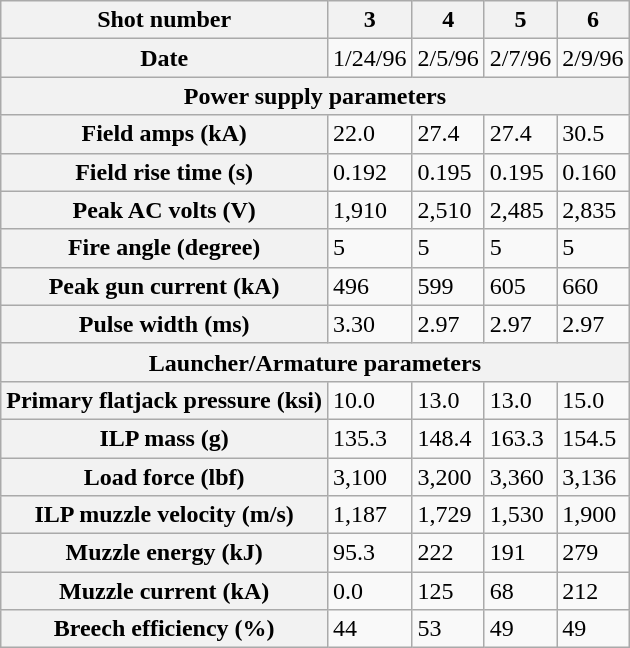<table class="wikitable">
<tr>
<th>Shot number</th>
<th>3</th>
<th>4</th>
<th>5</th>
<th>6</th>
</tr>
<tr>
<th>Date</th>
<td>1/24/96</td>
<td>2/5/96</td>
<td>2/7/96</td>
<td>2/9/96</td>
</tr>
<tr>
<th colspan="5">Power supply parameters</th>
</tr>
<tr>
<th>Field amps (kA)</th>
<td>22.0</td>
<td>27.4</td>
<td>27.4</td>
<td>30.5</td>
</tr>
<tr>
<th>Field rise time (s)</th>
<td>0.192</td>
<td>0.195</td>
<td>0.195</td>
<td>0.160</td>
</tr>
<tr>
<th>Peak AC volts (V)</th>
<td>1,910</td>
<td>2,510</td>
<td>2,485</td>
<td>2,835</td>
</tr>
<tr>
<th>Fire angle (degree)</th>
<td>5</td>
<td>5</td>
<td>5</td>
<td>5</td>
</tr>
<tr>
<th>Peak gun current (kA)</th>
<td>496</td>
<td>599</td>
<td>605</td>
<td>660</td>
</tr>
<tr>
<th>Pulse width (ms)</th>
<td>3.30</td>
<td>2.97</td>
<td>2.97</td>
<td>2.97</td>
</tr>
<tr>
<th colspan="5">Launcher/Armature parameters</th>
</tr>
<tr>
<th>Primary flatjack pressure (ksi)</th>
<td>10.0</td>
<td>13.0</td>
<td>13.0</td>
<td>15.0</td>
</tr>
<tr>
<th>ILP mass (g)</th>
<td>135.3</td>
<td>148.4</td>
<td>163.3</td>
<td>154.5</td>
</tr>
<tr>
<th>Load force (lbf)</th>
<td>3,100</td>
<td>3,200</td>
<td>3,360</td>
<td>3,136</td>
</tr>
<tr>
<th>ILP muzzle velocity (m/s)</th>
<td>1,187</td>
<td>1,729</td>
<td>1,530</td>
<td>1,900</td>
</tr>
<tr>
<th>Muzzle energy (kJ)</th>
<td>95.3</td>
<td>222</td>
<td>191</td>
<td>279</td>
</tr>
<tr>
<th>Muzzle current (kA)</th>
<td>0.0</td>
<td>125</td>
<td>68</td>
<td>212</td>
</tr>
<tr>
<th>Breech efficiency (%)</th>
<td>44</td>
<td>53</td>
<td>49</td>
<td>49</td>
</tr>
</table>
